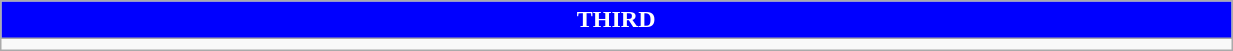<table class="wikitable collapsible collapsed" style="width:65%">
<tr>
<th colspan=10 ! style="color:white; background:blue">THIRD</th>
</tr>
<tr>
<td></td>
</tr>
</table>
